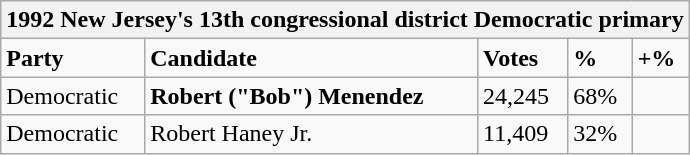<table class="wikitable">
<tr>
<th colspan="5">1992 New Jersey's 13th congressional district Democratic primary</th>
</tr>
<tr>
<td><strong>Party</strong></td>
<td><strong>Candidate</strong></td>
<td><strong>Votes</strong></td>
<td><strong>%</strong></td>
<td><strong>+%</strong></td>
</tr>
<tr>
<td>Democratic</td>
<td><strong>Robert ("Bob") Menendez</strong></td>
<td>24,245</td>
<td>68%</td>
<td></td>
</tr>
<tr>
<td>Democratic</td>
<td>Robert Haney Jr.</td>
<td>11,409</td>
<td>32%</td>
<td></td>
</tr>
</table>
